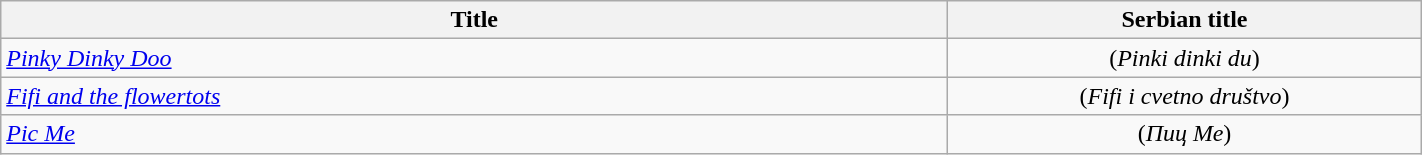<table class="wikitable plainrowheaders sortable" style="width:75%;text-align: center;">
<tr>
<th scope="col" style="width:20%;">Title</th>
<th scope="col" style="width:10%;">Serbian title</th>
</tr>
<tr>
<td scope="row" style="text-align:left;"><em><a href='#'>Pinky Dinky Doo</a></em></td>
<td>(<em>Pinki dinki du</em>)</td>
</tr>
<tr>
<td scope="row" style="text-align:left;"><em><a href='#'>Fifi and the flowertots</a></em></td>
<td>(<em>Fifi i cvetno društvo</em>)</td>
</tr>
<tr>
<td scope="row" style="text-align:left;"><em><a href='#'>Pic Me</a></em></td>
<td>(<em>Пиц Ме</em>)</td>
</tr>
</table>
